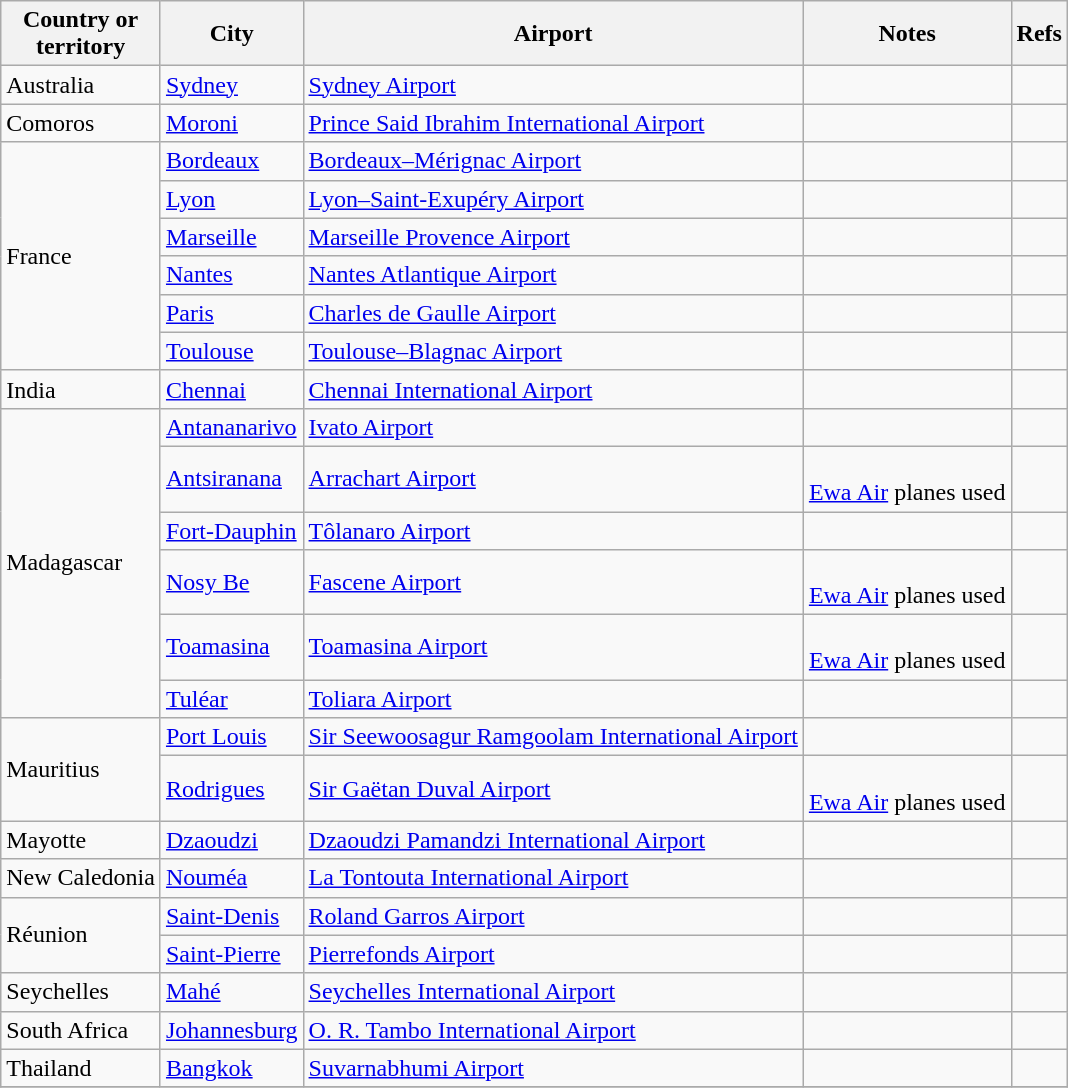<table class="wikitable sortable">
<tr>
<th>Country or<br>territory</th>
<th>City</th>
<th>Airport</th>
<th>Notes</th>
<th class="unsortable">Refs</th>
</tr>
<tr>
<td>Australia</td>
<td><a href='#'>Sydney</a></td>
<td><a href='#'>Sydney Airport</a></td>
<td></td>
<td align=center></td>
</tr>
<tr>
<td>Comoros</td>
<td><a href='#'>Moroni</a></td>
<td><a href='#'>Prince Said Ibrahim International Airport</a></td>
<td align=center></td>
<td align=center></td>
</tr>
<tr>
<td rowspan="6">France</td>
<td><a href='#'>Bordeaux</a></td>
<td><a href='#'>Bordeaux–Mérignac Airport</a></td>
<td></td>
<td align=center></td>
</tr>
<tr>
<td><a href='#'>Lyon</a></td>
<td><a href='#'>Lyon–Saint-Exupéry Airport</a></td>
<td></td>
<td align=center></td>
</tr>
<tr>
<td><a href='#'>Marseille</a></td>
<td><a href='#'>Marseille Provence Airport</a></td>
<td></td>
<td align=center></td>
</tr>
<tr>
<td><a href='#'>Nantes</a></td>
<td><a href='#'>Nantes Atlantique Airport</a></td>
<td></td>
<td align=center></td>
</tr>
<tr>
<td><a href='#'>Paris</a></td>
<td><a href='#'>Charles de Gaulle Airport</a></td>
<td align=center></td>
<td align=center></td>
</tr>
<tr>
<td><a href='#'>Toulouse</a></td>
<td><a href='#'>Toulouse–Blagnac Airport</a></td>
<td></td>
<td align=center></td>
</tr>
<tr>
<td>India</td>
<td><a href='#'>Chennai</a></td>
<td><a href='#'>Chennai International Airport</a></td>
<td></td>
<td align=center></td>
</tr>
<tr>
<td rowspan="6">Madagascar</td>
<td><a href='#'>Antananarivo</a></td>
<td><a href='#'>Ivato Airport</a></td>
<td align=center></td>
<td align=center></td>
</tr>
<tr>
<td><a href='#'>Antsiranana</a></td>
<td><a href='#'>Arrachart Airport</a></td>
<td><br><a href='#'>Ewa Air</a> planes used</td>
<td align=center></td>
</tr>
<tr>
<td><a href='#'>Fort-Dauphin</a></td>
<td><a href='#'>Tôlanaro Airport</a></td>
<td></td>
<td align=center></td>
</tr>
<tr>
<td><a href='#'>Nosy Be</a></td>
<td><a href='#'>Fascene Airport</a></td>
<td><br><a href='#'>Ewa Air</a> planes used</td>
<td align=center></td>
</tr>
<tr>
<td><a href='#'>Toamasina</a></td>
<td><a href='#'>Toamasina Airport</a></td>
<td><br><a href='#'>Ewa Air</a> planes used</td>
<td align=center></td>
</tr>
<tr>
<td><a href='#'>Tuléar</a></td>
<td><a href='#'>Toliara Airport</a></td>
<td></td>
<td align=center></td>
</tr>
<tr>
<td rowspan="2">Mauritius</td>
<td><a href='#'>Port Louis</a></td>
<td><a href='#'>Sir Seewoosagur Ramgoolam International Airport</a></td>
<td align=center></td>
<td align=center></td>
</tr>
<tr>
<td><a href='#'>Rodrigues</a></td>
<td><a href='#'>Sir Gaëtan Duval Airport</a></td>
<td><br><a href='#'>Ewa Air</a> planes used</td>
<td align=center></td>
</tr>
<tr>
<td>Mayotte</td>
<td><a href='#'>Dzaoudzi</a></td>
<td><a href='#'>Dzaoudzi Pamandzi International Airport</a></td>
<td></td>
<td align=center></td>
</tr>
<tr>
<td>New Caledonia</td>
<td><a href='#'>Nouméa</a></td>
<td><a href='#'>La Tontouta International Airport</a></td>
<td></td>
<td align=center></td>
</tr>
<tr>
<td rowspan="2">Réunion</td>
<td><a href='#'>Saint-Denis</a></td>
<td><a href='#'>Roland Garros Airport</a></td>
<td></td>
<td align=center></td>
</tr>
<tr>
<td><a href='#'>Saint-Pierre</a></td>
<td><a href='#'>Pierrefonds Airport</a></td>
<td></td>
<td align=center></td>
</tr>
<tr>
<td>Seychelles</td>
<td><a href='#'>Mahé</a></td>
<td><a href='#'>Seychelles International Airport</a></td>
<td align=center></td>
<td align=center></td>
</tr>
<tr>
<td>South Africa</td>
<td><a href='#'>Johannesburg</a></td>
<td><a href='#'>O. R. Tambo International Airport</a></td>
<td align=center></td>
<td align=center></td>
</tr>
<tr>
<td>Thailand</td>
<td><a href='#'>Bangkok</a></td>
<td><a href='#'>Suvarnabhumi Airport</a></td>
<td align=center></td>
<td align=center></td>
</tr>
<tr>
</tr>
</table>
